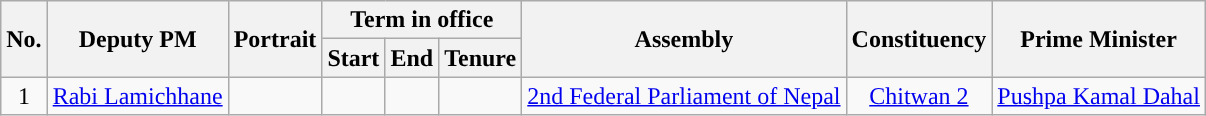<table class="wikitable sortable" style="text-align: center;">
<tr>
<th rowspan="2" style="background:">No.</th>
<th rowspan="2" style="background:">Deputy PM</th>
<th rowspan="2" style="background:">Portrait</th>
<th colspan="3" style="background:">Term in office</th>
<th rowspan="2" style="background:">Assembly</th>
<th rowspan="2" style="background:">Constituency</th>
<th rowspan="2" style="background:">Prime Minister</th>
</tr>
<tr>
<th style="background:">Start</th>
<th style="background:">End</th>
<th style="background:">Tenure</th>
</tr>
<tr>
<td>1</td>
<td><a href='#'>Rabi Lamichhane</a></td>
<td></td>
<td></td>
<td></td>
<td></td>
<td><a href='#'>2nd Federal Parliament of Nepal</a></td>
<td><a href='#'>Chitwan 2</a></td>
<td><a href='#'>Pushpa Kamal Dahal</a></td>
</tr>
</table>
